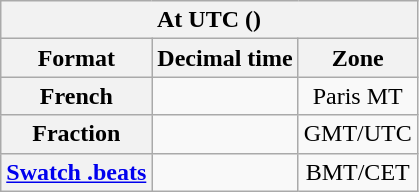<table class="wikitable floatright" style="text-align:center;">
<tr>
<th colspan="3">At  UTC  (<small></small>)</th>
</tr>
<tr>
<th>Format</th>
<th>Decimal time</th>
<th>Zone</th>
</tr>
<tr>
<th>French</th>
<td></td>
<td>Paris MT</td>
</tr>
<tr>
<th>Fraction</th>
<td></td>
<td>GMT/UTC</td>
</tr>
<tr>
<th><a href='#'>Swatch .beats</a></th>
<td></td>
<td>BMT/CET</td>
</tr>
</table>
